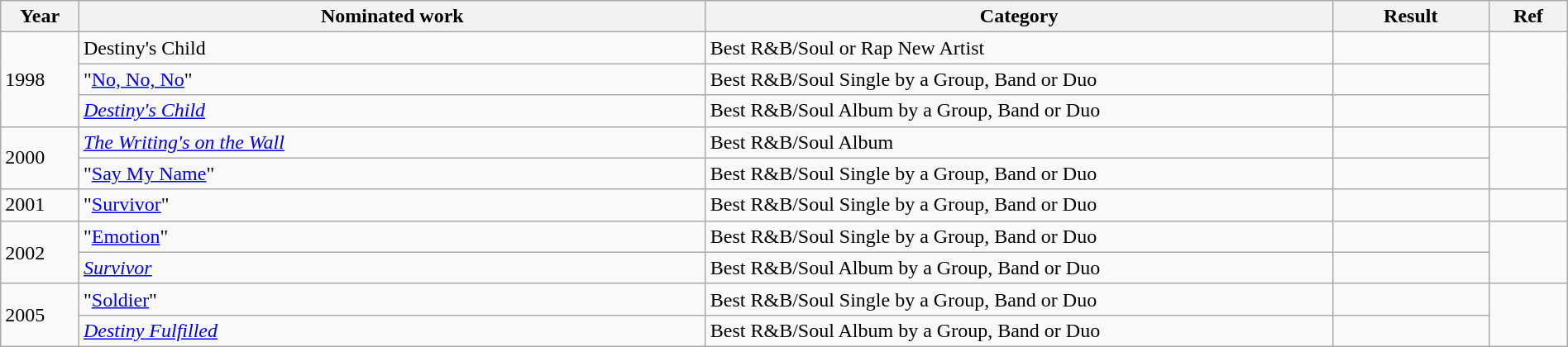<table class="wikitable" width="100%">
<tr>
<th width="5%">Year</th>
<th width="40%">Nominated work</th>
<th width="40%">Category</th>
<th width="10%">Result</th>
<th width="5%">Ref</th>
</tr>
<tr>
<td rowspan="3">1998</td>
<td>Destiny's Child</td>
<td>Best R&B/Soul or Rap New Artist</td>
<td></td>
<td rowspan="3"></td>
</tr>
<tr>
<td>"<a href='#'>No, No, No</a>"</td>
<td>Best R&B/Soul Single by a Group, Band or Duo</td>
<td></td>
</tr>
<tr>
<td><em><a href='#'>Destiny's Child</a></em></td>
<td>Best R&B/Soul Album by a Group, Band or Duo</td>
<td></td>
</tr>
<tr>
<td rowspan="2">2000</td>
<td><em><a href='#'>The Writing's on the Wall</a></em></td>
<td>Best R&B/Soul Album</td>
<td></td>
<td rowspan="2"></td>
</tr>
<tr>
<td>"<a href='#'>Say My Name</a>"</td>
<td>Best R&B/Soul Single by a Group, Band or Duo</td>
<td></td>
</tr>
<tr>
<td>2001</td>
<td>"<a href='#'>Survivor</a>"</td>
<td>Best R&B/Soul Single by a Group, Band or Duo</td>
<td></td>
<td></td>
</tr>
<tr>
<td rowspan="2">2002</td>
<td>"<a href='#'>Emotion</a>"</td>
<td>Best R&B/Soul Single by a Group, Band or Duo</td>
<td></td>
<td rowspan="2"></td>
</tr>
<tr>
<td><em><a href='#'>Survivor</a></em></td>
<td>Best R&B/Soul Album by a Group, Band or Duo</td>
<td></td>
</tr>
<tr>
<td rowspan="2">2005</td>
<td>"<a href='#'>Soldier</a>" </td>
<td>Best R&B/Soul Single by a Group, Band or Duo</td>
<td></td>
<td rowspan="2"></td>
</tr>
<tr>
<td><em><a href='#'>Destiny Fulfilled</a></em></td>
<td>Best R&B/Soul Album by a Group, Band or Duo</td>
<td></td>
</tr>
</table>
